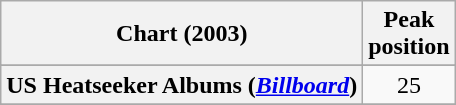<table class="wikitable sortable plainrowheaders" style="text-align:center">
<tr>
<th scope="col">Chart (2003)</th>
<th scope="col">Peak<br> position</th>
</tr>
<tr>
</tr>
<tr>
</tr>
<tr>
</tr>
<tr>
</tr>
<tr>
<th scope="row">US Heatseeker Albums (<a href='#'><em>Billboard</em></a>)</th>
<td>25</td>
</tr>
<tr>
</tr>
</table>
